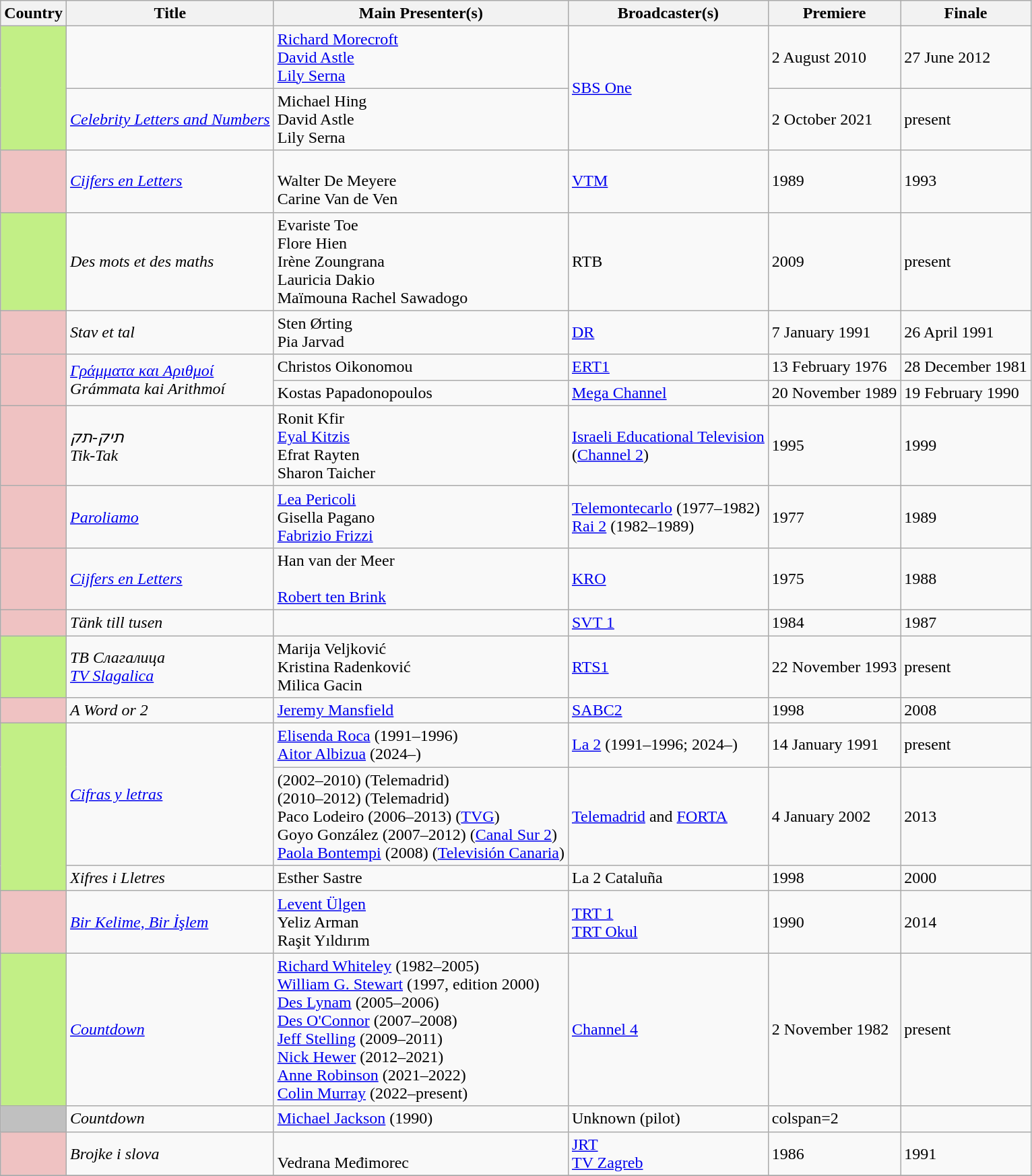<table class="wikitable" style="text-align:left">
<tr>
<th>Country</th>
<th>Title</th>
<th>Main Presenter(s)</th>
<th>Broadcaster(s)</th>
<th>Premiere</th>
<th>Finale</th>
</tr>
<tr>
<td rowspan=2 style="background-color: #C2EF86"></td>
<td></td>
<td><a href='#'>Richard Morecroft</a><br><a href='#'>David Astle</a><br><a href='#'>Lily Serna</a></td>
<td rowspan="2"><a href='#'>SBS One</a></td>
<td>2 August 2010</td>
<td>27 June 2012</td>
</tr>
<tr>
<td><em><a href='#'>Celebrity Letters and Numbers</a></em></td>
<td>Michael Hing<br>David Astle<br>Lily Serna</td>
<td>2 October 2021</td>
<td>present</td>
</tr>
<tr>
<td style="background-color: #EFC2C2"> </td>
<td><em><a href='#'>Cijfers en Letters</a></em></td>
<td><br>Walter De Meyere<br>Carine Van de Ven</td>
<td><a href='#'>VTM</a></td>
<td>1989</td>
<td>1993</td>
</tr>
<tr>
<td style="background-color: #C2EF86"></td>
<td><em>Des mots et des maths</em></td>
<td>Evariste Toe<br>Flore Hien<br>Irène Zoungrana<br>Lauricia Dakio<br>Maïmouna Rachel Sawadogo</td>
<td>RTB</td>
<td>2009</td>
<td>present</td>
</tr>
<tr>
<td style="background-color: #EFC2C2"></td>
<td><em>Stav et tal</em></td>
<td>Sten Ørting<br>Pia Jarvad</td>
<td><a href='#'>DR</a></td>
<td>7 January 1991</td>
<td>26 April 1991</td>
</tr>
<tr>
<td rowspan="2" style="background-color: #EFC2C2"></td>
<td rowspan="2"><em><a href='#'>Γράμματα και Αριθμοί</a></em><br><em>Grámmata kai Arithmoí</em></td>
<td>Christos Oikonomou</td>
<td><a href='#'>ERT1</a></td>
<td>13 February 1976</td>
<td>28 December 1981</td>
</tr>
<tr>
<td>Kostas Papadonopoulos</td>
<td><a href='#'>Mega Channel</a></td>
<td>20 November 1989</td>
<td>19 February 1990</td>
</tr>
<tr>
<td style="background-color: #EFC2C2"></td>
<td><em>תיק-תק</em><br><em>Tik-Tak</em></td>
<td>Ronit Kfir<br><a href='#'>Eyal Kitzis</a><br>Efrat Rayten<br>Sharon Taicher</td>
<td><a href='#'>Israeli Educational Television</a><br>(<a href='#'>Channel 2</a>)</td>
<td>1995</td>
<td>1999</td>
</tr>
<tr>
<td style="background-color: #EFC2C2"></td>
<td><em><a href='#'>Paroliamo</a></em></td>
<td><a href='#'>Lea Pericoli</a><br>Gisella Pagano<br><a href='#'>Fabrizio Frizzi</a><br></td>
<td><a href='#'>Telemontecarlo</a> (1977–1982)<br><a href='#'>Rai 2</a> (1982–1989)</td>
<td>1977</td>
<td>1989</td>
</tr>
<tr>
<td style="background-color: #EFC2C2"></td>
<td><em><a href='#'>Cijfers en Letters</a></em></td>
<td>Han van der Meer<br><br><a href='#'>Robert ten Brink</a><br></td>
<td><a href='#'>KRO</a></td>
<td>1975</td>
<td>1988</td>
</tr>
<tr>
<td style="background-color: #EFC2C2"></td>
<td><em>Tänk till tusen</em></td>
<td></td>
<td><a href='#'>SVT 1</a></td>
<td>1984</td>
<td>1987</td>
</tr>
<tr>
<td style="background-color: #C2EF86"></td>
<td><em>ТВ Слагалица</em><br><em><a href='#'>TV Slagalica</a></em></td>
<td>Marija Veljković<br>Kristina Radenković<br>Milica Gacin</td>
<td><a href='#'>RTS1</a></td>
<td>22 November 1993</td>
<td>present</td>
</tr>
<tr>
<td style="background-color: #EFC2C2"></td>
<td><em>A Word or 2</em></td>
<td><a href='#'>Jeremy Mansfield</a></td>
<td><a href='#'>SABC2</a></td>
<td>1998</td>
<td>2008</td>
</tr>
<tr>
<td rowspan="3" style="background-color: #C2EF86"></td>
<td rowspan="2"><em><a href='#'>Cifras y letras</a></em></td>
<td><a href='#'>Elisenda Roca</a> (1991–1996)<br><a href='#'>Aitor Albizua</a> (2024–)</td>
<td><a href='#'>La 2</a> (1991–1996; 2024–)</td>
<td>14 January 1991</td>
<td>present</td>
</tr>
<tr>
<td> (2002–2010) (Telemadrid)<br> (2010–2012) (Telemadrid)<br>Paco Lodeiro (2006–2013) (<a href='#'>TVG</a>)<br>Goyo González (2007–2012) (<a href='#'>Canal Sur 2</a>)<br><a href='#'>Paola Bontempi</a> (2008) (<a href='#'>Televisión Canaria</a>)</td>
<td><a href='#'>Telemadrid</a> and <a href='#'>FORTA</a></td>
<td>4 January 2002</td>
<td>2013</td>
</tr>
<tr>
<td><em>Xifres i Lletres</em></td>
<td>Esther Sastre</td>
<td>La 2 Cataluña</td>
<td>1998</td>
<td>2000</td>
</tr>
<tr>
<td style="background-color: #EFC2C2"></td>
<td><em><a href='#'>Bir Kelime, Bir İşlem</a></em></td>
<td><a href='#'>Levent Ülgen</a><br>Yeliz Arman<br>Raşit Yıldırım</td>
<td><a href='#'>TRT 1</a><br><a href='#'>TRT Okul</a></td>
<td>1990</td>
<td>2014</td>
</tr>
<tr>
<td style="background-color: #C2EF86"></td>
<td><em><a href='#'>Countdown</a></em></td>
<td><a href='#'>Richard Whiteley</a> (1982–2005)<br><a href='#'>William G. Stewart</a> (1997, edition 2000)<br><a href='#'>Des Lynam</a> (2005–2006)<br><a href='#'>Des O'Connor</a> (2007–2008)<br><a href='#'>Jeff Stelling</a> (2009–2011)<br><a href='#'>Nick Hewer</a> (2012–2021) <br><a href='#'>Anne Robinson</a> (2021–2022)<br><a href='#'>Colin Murray</a> (2022–present)</td>
<td><a href='#'>Channel 4</a></td>
<td>2 November 1982</td>
<td>present</td>
</tr>
<tr>
<td style="background-color:silver"></td>
<td><em>Countdown</em></td>
<td><a href='#'>Michael Jackson</a> (1990)</td>
<td>Unknown (pilot)</td>
<td>colspan=2 </td>
</tr>
<tr>
<td style="background-color: #EFC2C2"></td>
<td><em>Brojke i slova</em></td>
<td><br>Vedrana Međimorec</td>
<td><a href='#'>JRT</a><br><a href='#'>TV Zagreb</a></td>
<td>1986</td>
<td>1991</td>
</tr>
<tr>
</tr>
</table>
